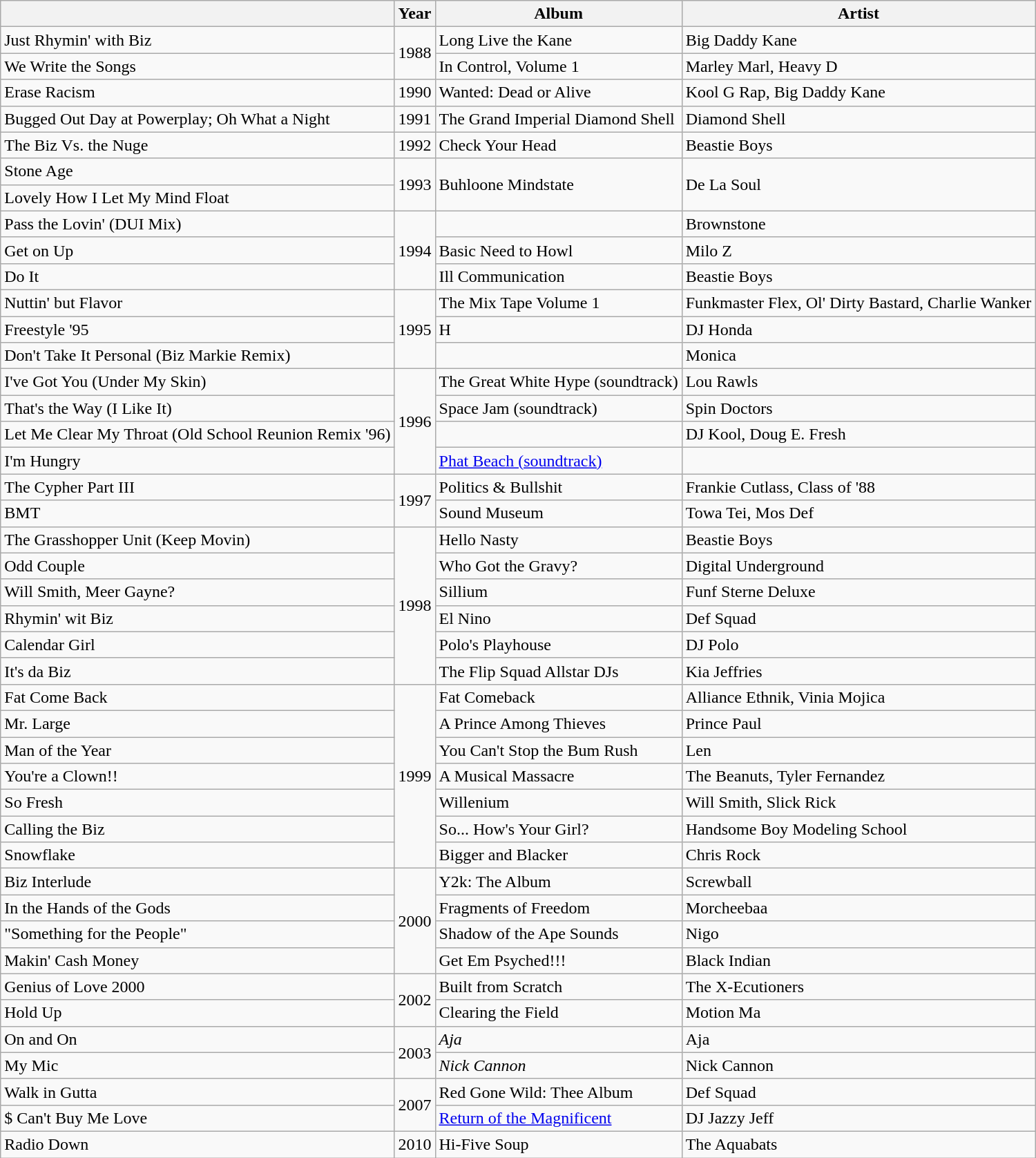<table class="wikitable">
<tr>
<th></th>
<th>Year</th>
<th>Album</th>
<th>Artist</th>
</tr>
<tr>
<td>Just Rhymin' with Biz</td>
<td rowspan="2">1988</td>
<td>Long Live the Kane</td>
<td>Big Daddy Kane</td>
</tr>
<tr>
<td>We Write the Songs</td>
<td>In Control, Volume 1</td>
<td>Marley Marl, Heavy D</td>
</tr>
<tr>
<td>Erase Racism</td>
<td>1990</td>
<td>Wanted: Dead or Alive</td>
<td>Kool G Rap, Big Daddy Kane</td>
</tr>
<tr>
<td>Bugged Out Day at Powerplay; Oh What a Night</td>
<td>1991</td>
<td>The Grand Imperial Diamond Shell</td>
<td>Diamond Shell</td>
</tr>
<tr>
<td>The Biz Vs. the Nuge</td>
<td>1992</td>
<td>Check Your Head</td>
<td>Beastie Boys</td>
</tr>
<tr>
<td>Stone Age</td>
<td rowspan="2">1993</td>
<td rowspan="2">Buhloone Mindstate</td>
<td rowspan="2">De La Soul</td>
</tr>
<tr>
<td>Lovely How I Let My Mind Float</td>
</tr>
<tr>
<td>Pass the Lovin' (DUI Mix)</td>
<td rowspan="3">1994</td>
<td></td>
<td>Brownstone</td>
</tr>
<tr>
<td>Get on Up</td>
<td>Basic Need to Howl</td>
<td>Milo Z</td>
</tr>
<tr>
<td>Do It</td>
<td>Ill Communication</td>
<td>Beastie Boys</td>
</tr>
<tr>
<td>Nuttin' but Flavor</td>
<td rowspan="3">1995</td>
<td>The Mix Tape Volume 1</td>
<td>Funkmaster Flex, Ol' Dirty Bastard, Charlie Wanker</td>
</tr>
<tr>
<td>Freestyle '95</td>
<td>H</td>
<td>DJ Honda</td>
</tr>
<tr>
<td>Don't Take It Personal (Biz Markie Remix)</td>
<td></td>
<td>Monica</td>
</tr>
<tr>
<td>I've Got You (Under My Skin)</td>
<td rowspan="4">1996</td>
<td>The Great White Hype (soundtrack)</td>
<td>Lou Rawls</td>
</tr>
<tr>
<td>That's the Way (I Like It)</td>
<td>Space Jam (soundtrack)</td>
<td>Spin Doctors</td>
</tr>
<tr>
<td>Let Me Clear My Throat (Old School Reunion Remix '96)</td>
<td></td>
<td>DJ Kool, Doug E. Fresh</td>
</tr>
<tr>
<td>I'm Hungry</td>
<td><a href='#'>Phat Beach (soundtrack)</a></td>
<td></td>
</tr>
<tr>
<td>The Cypher Part III</td>
<td rowspan="2">1997</td>
<td>Politics & Bullshit</td>
<td>Frankie Cutlass, Class of '88</td>
</tr>
<tr>
<td>BMT</td>
<td>Sound Museum</td>
<td>Towa Tei, Mos Def</td>
</tr>
<tr>
<td>The Grasshopper Unit (Keep Movin)</td>
<td rowspan="6">1998</td>
<td>Hello Nasty</td>
<td>Beastie Boys</td>
</tr>
<tr>
<td>Odd Couple</td>
<td>Who Got the Gravy?</td>
<td>Digital Underground</td>
</tr>
<tr>
<td>Will Smith, Meer Gayne?</td>
<td>Sillium</td>
<td>Funf Sterne Deluxe</td>
</tr>
<tr>
<td>Rhymin' wit Biz</td>
<td>El Nino</td>
<td>Def Squad</td>
</tr>
<tr>
<td>Calendar Girl</td>
<td>Polo's Playhouse</td>
<td>DJ Polo</td>
</tr>
<tr>
<td>It's da Biz</td>
<td>The Flip Squad Allstar DJs</td>
<td>Kia Jeffries</td>
</tr>
<tr>
<td>Fat Come Back</td>
<td rowspan="7">1999</td>
<td>Fat Comeback</td>
<td>Alliance Ethnik, Vinia Mojica</td>
</tr>
<tr>
<td>Mr. Large</td>
<td>A Prince Among Thieves</td>
<td>Prince Paul</td>
</tr>
<tr>
<td>Man of the Year</td>
<td>You Can't Stop the Bum Rush</td>
<td>Len</td>
</tr>
<tr>
<td>You're a Clown!!</td>
<td>A Musical Massacre</td>
<td>The Beanuts, Tyler Fernandez</td>
</tr>
<tr>
<td>So Fresh</td>
<td>Willenium</td>
<td>Will Smith, Slick Rick</td>
</tr>
<tr>
<td>Calling the Biz</td>
<td>So... How's Your Girl?</td>
<td>Handsome Boy Modeling School</td>
</tr>
<tr>
<td>Snowflake</td>
<td>Bigger and Blacker</td>
<td>Chris Rock</td>
</tr>
<tr>
<td>Biz Interlude</td>
<td rowspan="4">2000</td>
<td>Y2k: The Album</td>
<td>Screwball</td>
</tr>
<tr>
<td>In the Hands of the Gods</td>
<td>Fragments of Freedom</td>
<td>Morcheebaa</td>
</tr>
<tr>
<td>"Something for the People"</td>
<td>Shadow of the Ape Sounds</td>
<td>Nigo</td>
</tr>
<tr>
<td>Makin' Cash Money</td>
<td>Get Em Psyched!!!</td>
<td>Black Indian</td>
</tr>
<tr>
<td>Genius of Love 2000</td>
<td rowspan="2">2002</td>
<td>Built from Scratch</td>
<td>The X-Ecutioners</td>
</tr>
<tr>
<td>Hold Up</td>
<td>Clearing the Field</td>
<td>Motion Ma</td>
</tr>
<tr>
<td>On and On</td>
<td rowspan="2">2003</td>
<td><em>Aja</em></td>
<td>Aja</td>
</tr>
<tr>
<td>My Mic</td>
<td><em>Nick Cannon</em></td>
<td>Nick Cannon</td>
</tr>
<tr>
<td>Walk in Gutta</td>
<td rowspan="2">2007</td>
<td>Red Gone Wild: Thee Album</td>
<td>Def Squad</td>
</tr>
<tr>
<td>$ Can't Buy Me Love</td>
<td><a href='#'>Return of the Magnificent</a></td>
<td>DJ Jazzy Jeff</td>
</tr>
<tr>
<td>Radio Down</td>
<td>2010</td>
<td>Hi-Five Soup</td>
<td>The Aquabats</td>
</tr>
</table>
